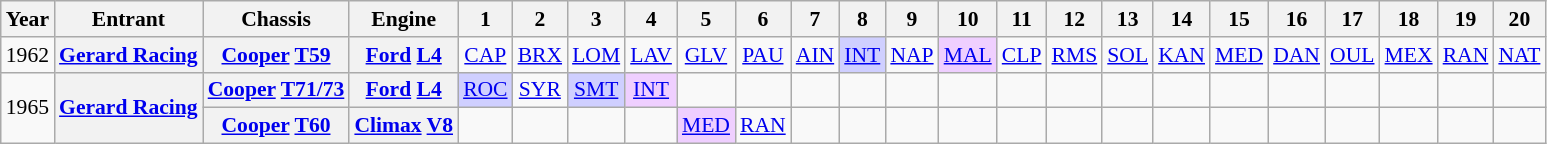<table class="wikitable" style="text-align:center; font-size:90%">
<tr>
<th>Year</th>
<th>Entrant</th>
<th>Chassis</th>
<th>Engine</th>
<th>1</th>
<th>2</th>
<th>3</th>
<th>4</th>
<th>5</th>
<th>6</th>
<th>7</th>
<th>8</th>
<th>9</th>
<th>10</th>
<th>11</th>
<th>12</th>
<th>13</th>
<th>14</th>
<th>15</th>
<th>16</th>
<th>17</th>
<th>18</th>
<th>19</th>
<th>20</th>
</tr>
<tr>
<td>1962</td>
<th><a href='#'>Gerard Racing</a></th>
<th><a href='#'>Cooper</a> <a href='#'>T59</a></th>
<th><a href='#'>Ford</a> <a href='#'>L4</a></th>
<td><a href='#'>CAP</a></td>
<td><a href='#'>BRX</a></td>
<td><a href='#'>LOM</a></td>
<td><a href='#'>LAV</a></td>
<td><a href='#'>GLV</a></td>
<td><a href='#'>PAU</a></td>
<td><a href='#'>AIN</a></td>
<td style="background:#CFCFFF;"><a href='#'>INT</a><br></td>
<td><a href='#'>NAP</a></td>
<td style="background:#EFCFFF;"><a href='#'>MAL</a><br></td>
<td><a href='#'>CLP</a></td>
<td><a href='#'>RMS</a></td>
<td><a href='#'>SOL</a></td>
<td><a href='#'>KAN</a></td>
<td><a href='#'>MED</a></td>
<td><a href='#'>DAN</a></td>
<td><a href='#'>OUL</a></td>
<td><a href='#'>MEX</a></td>
<td><a href='#'>RAN</a></td>
<td><a href='#'>NAT</a></td>
</tr>
<tr>
<td rowspan="2">1965</td>
<th rowspan="2"><a href='#'>Gerard Racing</a></th>
<th><a href='#'>Cooper</a> <a href='#'>T71/73</a></th>
<th><a href='#'>Ford</a> <a href='#'>L4</a></th>
<td style="background:#CFCFFF;"><a href='#'>ROC</a><br></td>
<td><a href='#'>SYR</a></td>
<td style="background:#CFCFFF;"><a href='#'>SMT</a><br></td>
<td style="background:#EFCFFF;"><a href='#'>INT</a><br></td>
<td></td>
<td></td>
<td></td>
<td></td>
<td></td>
<td></td>
<td></td>
<td></td>
<td></td>
<td></td>
<td></td>
<td></td>
<td></td>
<td></td>
<td></td>
<td></td>
</tr>
<tr>
<th><a href='#'>Cooper</a> <a href='#'>T60</a></th>
<th><a href='#'>Climax</a> <a href='#'>V8</a></th>
<td></td>
<td></td>
<td></td>
<td></td>
<td style="background:#EFCFFF;"><a href='#'>MED</a><br></td>
<td><a href='#'>RAN</a></td>
<td></td>
<td></td>
<td></td>
<td></td>
<td></td>
<td></td>
<td></td>
<td></td>
<td></td>
<td></td>
<td></td>
<td></td>
<td></td>
<td></td>
</tr>
</table>
